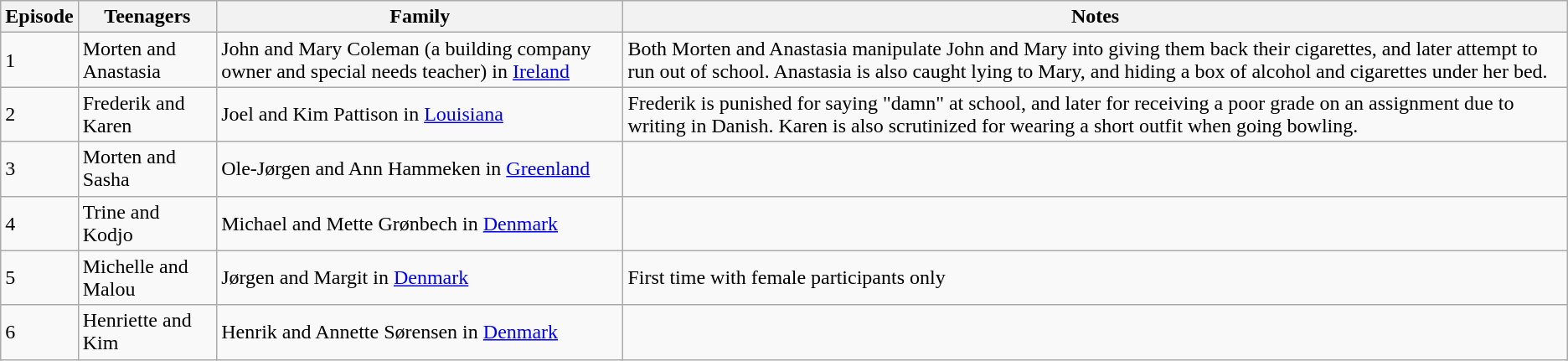<table class="wikitable">
<tr>
<th>Episode</th>
<th>Teenagers</th>
<th>Family</th>
<th>Notes</th>
</tr>
<tr>
<td>1</td>
<td>Morten and Anastasia</td>
<td>John and Mary Coleman (a building company owner and special needs teacher) in <a href='#'>Ireland</a></td>
<td>Both Morten and Anastasia manipulate John and Mary into giving them back their cigarettes, and later attempt to run out of school. Anastasia is also caught lying to Mary, and hiding a box of alcohol and cigarettes under her bed.</td>
</tr>
<tr>
<td>2</td>
<td>Frederik and Karen</td>
<td>Joel and Kim Pattison in <a href='#'>Louisiana</a></td>
<td>Frederik is punished for saying "damn" at school, and later for receiving a poor grade on an assignment due to writing in Danish. Karen is also scrutinized for wearing a short outfit when going bowling.</td>
</tr>
<tr>
<td>3</td>
<td>Morten and Sasha</td>
<td>Ole-Jørgen and Ann Hammeken in <a href='#'>Greenland</a></td>
<td></td>
</tr>
<tr>
<td>4</td>
<td>Trine and Kodjo</td>
<td>Michael and Mette Grønbech in <a href='#'>Denmark</a></td>
<td></td>
</tr>
<tr>
<td>5</td>
<td>Michelle and Malou</td>
<td>Jørgen and Margit in <a href='#'>Denmark</a></td>
<td>First time with female participants only</td>
</tr>
<tr>
<td>6</td>
<td>Henriette and Kim</td>
<td>Henrik and Annette Sørensen in <a href='#'>Denmark</a></td>
<td></td>
</tr>
</table>
